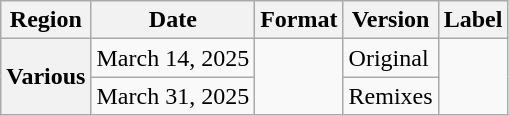<table class="wikitable plainrowheaders">
<tr>
<th scope="col">Region</th>
<th scope="col">Date</th>
<th scope="col">Format</th>
<th scope="col">Version</th>
<th scope="col">Label</th>
</tr>
<tr>
<th scope="row" rowspan="2">Various </th>
<td>March 14, 2025</td>
<td rowspan="2"></td>
<td>Original</td>
<td rowspan="2"></td>
</tr>
<tr>
<td>March 31, 2025</td>
<td>Remixes</td>
</tr>
</table>
